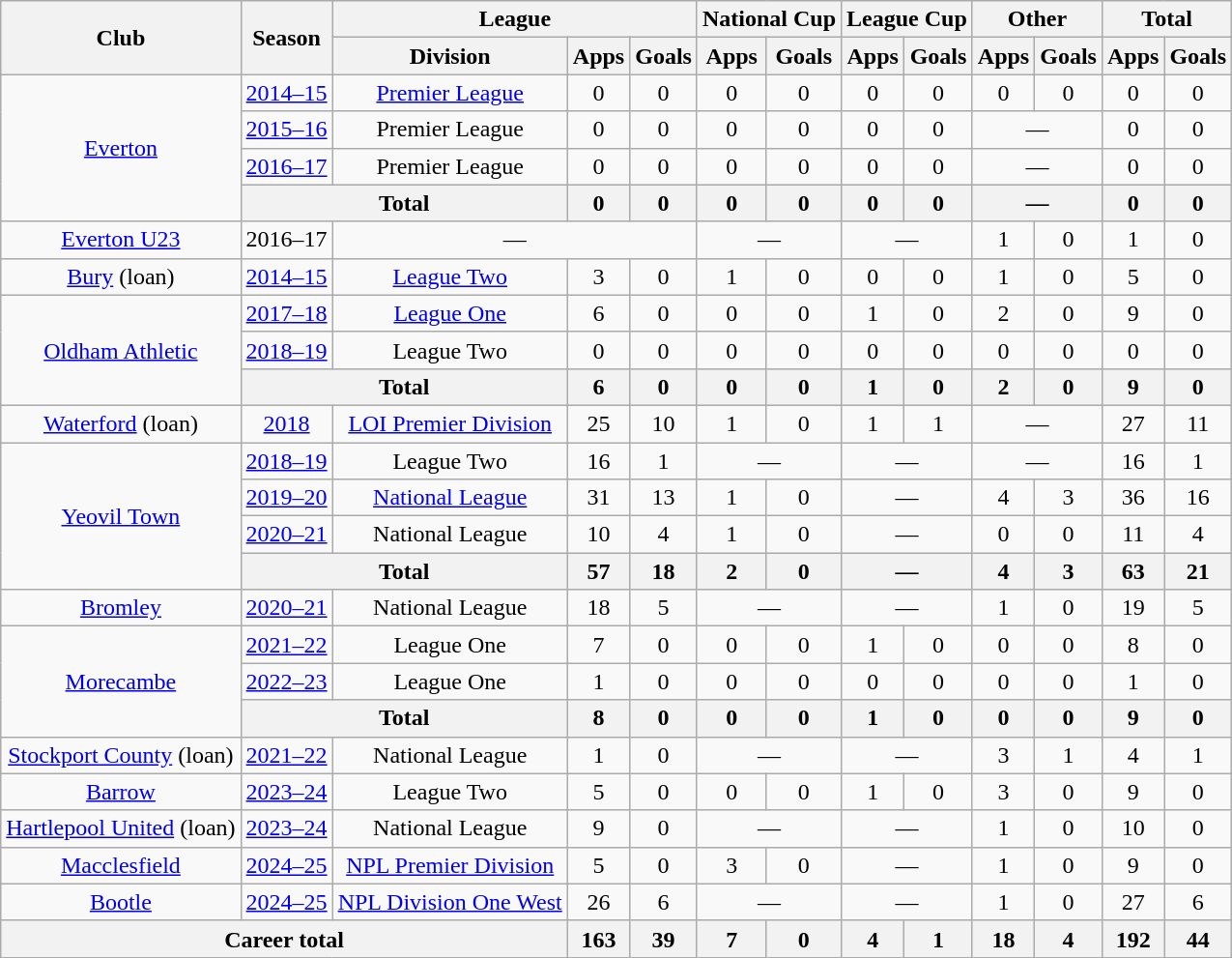<table class=wikitable style="text-align: center">
<tr>
<th rowspan=2>Club</th>
<th rowspan=2>Season</th>
<th colspan=3>League</th>
<th colspan=2>National Cup</th>
<th colspan=2>League Cup</th>
<th colspan=2>Other</th>
<th colspan=2>Total</th>
</tr>
<tr>
<th>Division</th>
<th>Apps</th>
<th>Goals</th>
<th>Apps</th>
<th>Goals</th>
<th>Apps</th>
<th>Goals</th>
<th>Apps</th>
<th>Goals</th>
<th>Apps</th>
<th>Goals</th>
</tr>
<tr>
<td rowspan=4><a href='#'>Everton</a></td>
<td><a href='#'>2014–15</a></td>
<td><a href='#'>Premier League</a></td>
<td>0</td>
<td>0</td>
<td>0</td>
<td>0</td>
<td>0</td>
<td>0</td>
<td>0</td>
<td>0</td>
<td>0</td>
<td>0</td>
</tr>
<tr>
<td><a href='#'>2015–16</a></td>
<td>Premier League</td>
<td>0</td>
<td>0</td>
<td>0</td>
<td>0</td>
<td>0</td>
<td>0</td>
<td colspan=2>—</td>
<td>0</td>
<td>0</td>
</tr>
<tr>
<td><a href='#'>2016–17</a></td>
<td>Premier League</td>
<td>0</td>
<td>0</td>
<td>0</td>
<td>0</td>
<td>0</td>
<td>0</td>
<td colspan=2>—</td>
<td>0</td>
<td>0</td>
</tr>
<tr>
<th colspan=2>Total</th>
<th>0</th>
<th>0</th>
<th>0</th>
<th>0</th>
<th>0</th>
<th>0</th>
<th colspan=2>—</th>
<th>0</th>
<th>0</th>
</tr>
<tr>
<td><a href='#'>Everton U23</a></td>
<td>2016–17</td>
<td colspan=3>—</td>
<td colspan=2>—</td>
<td colspan=2>—</td>
<td>1</td>
<td>0</td>
<td>1</td>
<td>0</td>
</tr>
<tr>
<td><a href='#'>Bury</a> (loan)</td>
<td><a href='#'>2014–15</a></td>
<td><a href='#'>League Two</a></td>
<td>3</td>
<td>0</td>
<td>1</td>
<td>0</td>
<td>0</td>
<td>0</td>
<td>1</td>
<td>0</td>
<td>5</td>
<td>0</td>
</tr>
<tr>
<td rowspan=3><a href='#'>Oldham Athletic</a></td>
<td><a href='#'>2017–18</a></td>
<td><a href='#'>League One</a></td>
<td>6</td>
<td>0</td>
<td>0</td>
<td>0</td>
<td>1</td>
<td>0</td>
<td>2</td>
<td>0</td>
<td>9</td>
<td>0</td>
</tr>
<tr>
<td><a href='#'>2018–19</a></td>
<td>League Two</td>
<td>0</td>
<td>0</td>
<td>0</td>
<td>0</td>
<td>0</td>
<td>0</td>
<td>0</td>
<td>0</td>
<td>0</td>
<td>0</td>
</tr>
<tr>
<th colspan=2>Total</th>
<th>6</th>
<th>0</th>
<th>0</th>
<th>0</th>
<th>1</th>
<th>0</th>
<th>2</th>
<th>0</th>
<th>9</th>
<th>0</th>
</tr>
<tr>
<td><a href='#'>Waterford</a> (loan)</td>
<td><a href='#'>2018</a></td>
<td><a href='#'>LOI Premier Division</a></td>
<td>25</td>
<td>10</td>
<td>1</td>
<td>0</td>
<td>1</td>
<td>1</td>
<td colspan=2>—</td>
<td>27</td>
<td>11</td>
</tr>
<tr>
<td rowspan=4><a href='#'>Yeovil Town</a></td>
<td><a href='#'>2018–19</a></td>
<td>League Two</td>
<td>16</td>
<td>1</td>
<td colspan=2>—</td>
<td colspan=2>—</td>
<td colspan=2>—</td>
<td>16</td>
<td>1</td>
</tr>
<tr>
<td><a href='#'>2019–20</a></td>
<td><a href='#'>National League</a></td>
<td>31</td>
<td>13</td>
<td>1</td>
<td>0</td>
<td colspan=2>—</td>
<td>4</td>
<td>3</td>
<td>36</td>
<td>16</td>
</tr>
<tr>
<td><a href='#'>2020–21</a></td>
<td>National League</td>
<td>10</td>
<td>4</td>
<td>1</td>
<td>0</td>
<td colspan=2>—</td>
<td>0</td>
<td>0</td>
<td>11</td>
<td>4</td>
</tr>
<tr>
<th colspan=2>Total</th>
<th>57</th>
<th>18</th>
<th>2</th>
<th>0</th>
<th colspan=2>—</th>
<th>4</th>
<th>3</th>
<th>63</th>
<th>21</th>
</tr>
<tr>
<td><a href='#'>Bromley</a></td>
<td><a href='#'>2020–21</a></td>
<td>National League</td>
<td>18</td>
<td>5</td>
<td colspan=2>—</td>
<td colspan=2>—</td>
<td>1</td>
<td>0</td>
<td>19</td>
<td>5</td>
</tr>
<tr>
<td rowspan=3><a href='#'>Morecambe</a></td>
<td><a href='#'>2021–22</a></td>
<td>League One</td>
<td>7</td>
<td>0</td>
<td>0</td>
<td>0</td>
<td>1</td>
<td>0</td>
<td>0</td>
<td>0</td>
<td>8</td>
<td>0</td>
</tr>
<tr>
<td><a href='#'>2022–23</a></td>
<td>League One</td>
<td>1</td>
<td>0</td>
<td>0</td>
<td>0</td>
<td>0</td>
<td>0</td>
<td>0</td>
<td>0</td>
<td>1</td>
<td>0</td>
</tr>
<tr>
<th colspan=2>Total</th>
<th>8</th>
<th>0</th>
<th>0</th>
<th>0</th>
<th>1</th>
<th>0</th>
<th>0</th>
<th>0</th>
<th>9</th>
<th>0</th>
</tr>
<tr>
<td><a href='#'>Stockport County</a> (loan)</td>
<td><a href='#'>2021–22</a></td>
<td>National League</td>
<td>1</td>
<td>0</td>
<td colspan=2>—</td>
<td colspan=2>—</td>
<td>3</td>
<td>1</td>
<td>4</td>
<td>1</td>
</tr>
<tr>
<td><a href='#'>Barrow</a></td>
<td><a href='#'>2023–24</a></td>
<td>League Two</td>
<td>5</td>
<td>0</td>
<td>0</td>
<td>0</td>
<td>1</td>
<td>0</td>
<td>3</td>
<td>0</td>
<td>9</td>
<td>0</td>
</tr>
<tr>
<td><a href='#'>Hartlepool United</a> (loan)</td>
<td><a href='#'>2023–24</a></td>
<td>National League</td>
<td>9</td>
<td>0</td>
<td colspan=2>—</td>
<td colspan=2>—</td>
<td>1</td>
<td>0</td>
<td>10</td>
<td>0</td>
</tr>
<tr>
<td><a href='#'>Macclesfield</a></td>
<td><a href='#'>2024–25</a></td>
<td><a href='#'>NPL Premier Division</a></td>
<td>5</td>
<td>0</td>
<td>3</td>
<td>0</td>
<td colspan=2>—</td>
<td>1</td>
<td>0</td>
<td>9</td>
<td>0</td>
</tr>
<tr>
<td><a href='#'>Bootle</a></td>
<td><a href='#'>2024–25</a></td>
<td><a href='#'>NPL Division One West</a></td>
<td>26</td>
<td>6</td>
<td colspan=2>—</td>
<td colspan=2>—</td>
<td>1</td>
<td>0</td>
<td>27</td>
<td>6</td>
</tr>
<tr>
<th colspan=3>Career total</th>
<th>163</th>
<th>39</th>
<th>7</th>
<th>0</th>
<th>4</th>
<th>1</th>
<th>18</th>
<th>4</th>
<th>192</th>
<th>44</th>
</tr>
</table>
